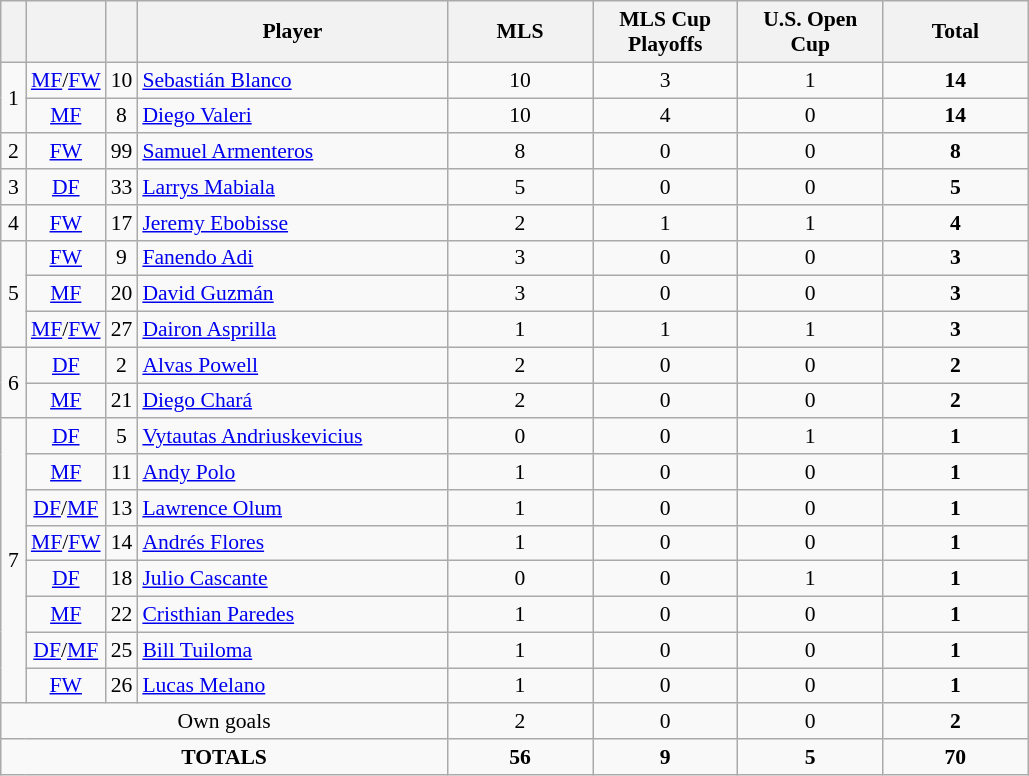<table class="wikitable sortable" style="font-size: 90%; text-align: center;">
<tr>
<th width=10></th>
<th width=30></th>
<th width=10></th>
<th width=200>Player</th>
<th width=90>MLS</th>
<th width=90>MLS Cup Playoffs</th>
<th width=90>U.S. Open Cup</th>
<th width=90>Total</th>
</tr>
<tr>
<td rowspan="2">1</td>
<td><a href='#'>MF</a>/<a href='#'>FW</a></td>
<td>10</td>
<td align=left> <a href='#'>Sebastián Blanco</a></td>
<td>10</td>
<td>3</td>
<td>1</td>
<td><strong>14</strong></td>
</tr>
<tr>
<td><a href='#'>MF</a></td>
<td>8</td>
<td align=left> <a href='#'>Diego Valeri</a></td>
<td>10</td>
<td>4</td>
<td>0</td>
<td><strong>14</strong></td>
</tr>
<tr>
<td>2</td>
<td><a href='#'>FW</a></td>
<td>99</td>
<td align=left> <a href='#'>Samuel Armenteros</a></td>
<td>8</td>
<td>0</td>
<td>0</td>
<td><strong>8</strong></td>
</tr>
<tr>
<td>3</td>
<td><a href='#'>DF</a></td>
<td>33</td>
<td align=left> <a href='#'>Larrys Mabiala</a></td>
<td>5</td>
<td>0</td>
<td>0</td>
<td><strong>5</strong></td>
</tr>
<tr>
<td>4</td>
<td><a href='#'>FW</a></td>
<td>17</td>
<td align=left> <a href='#'>Jeremy Ebobisse</a></td>
<td>2</td>
<td>1</td>
<td>1</td>
<td><strong>4</strong></td>
</tr>
<tr>
<td rowspan="3">5</td>
<td><a href='#'>FW</a></td>
<td>9</td>
<td align=left> <a href='#'>Fanendo Adi</a></td>
<td>3</td>
<td>0</td>
<td>0</td>
<td><strong>3</strong></td>
</tr>
<tr>
<td><a href='#'>MF</a></td>
<td>20</td>
<td align=left> <a href='#'>David Guzmán</a></td>
<td>3</td>
<td>0</td>
<td>0</td>
<td><strong>3</strong></td>
</tr>
<tr>
<td><a href='#'>MF</a>/<a href='#'>FW</a></td>
<td>27</td>
<td align=left> <a href='#'>Dairon Asprilla</a></td>
<td>1</td>
<td>1</td>
<td>1</td>
<td><strong>3</strong></td>
</tr>
<tr>
<td rowspan="2">6</td>
<td><a href='#'>DF</a></td>
<td>2</td>
<td align=left> <a href='#'>Alvas Powell</a></td>
<td>2</td>
<td>0</td>
<td>0</td>
<td><strong>2</strong></td>
</tr>
<tr>
<td><a href='#'>MF</a></td>
<td>21</td>
<td align=left> <a href='#'>Diego Chará</a></td>
<td>2</td>
<td>0</td>
<td>0</td>
<td><strong>2</strong></td>
</tr>
<tr>
<td rowspan="8">7</td>
<td><a href='#'>DF</a></td>
<td>5</td>
<td align=left> <a href='#'>Vytautas Andriuskevicius</a></td>
<td>0</td>
<td>0</td>
<td>1</td>
<td><strong>1</strong></td>
</tr>
<tr>
<td><a href='#'>MF</a></td>
<td>11</td>
<td align=left> <a href='#'>Andy Polo</a></td>
<td>1</td>
<td>0</td>
<td>0</td>
<td><strong>1</strong></td>
</tr>
<tr>
<td><a href='#'>DF</a>/<a href='#'>MF</a></td>
<td>13</td>
<td align=left> <a href='#'>Lawrence Olum</a></td>
<td>1</td>
<td>0</td>
<td>0</td>
<td><strong>1</strong></td>
</tr>
<tr>
<td><a href='#'>MF</a>/<a href='#'>FW</a></td>
<td>14</td>
<td align=left> <a href='#'>Andrés Flores</a></td>
<td>1</td>
<td>0</td>
<td>0</td>
<td><strong>1</strong></td>
</tr>
<tr>
<td><a href='#'>DF</a></td>
<td>18</td>
<td align=left> <a href='#'>Julio Cascante</a></td>
<td>0</td>
<td>0</td>
<td>1</td>
<td><strong>1</strong></td>
</tr>
<tr>
<td><a href='#'>MF</a></td>
<td>22</td>
<td align=left> <a href='#'>Cristhian Paredes</a></td>
<td>1</td>
<td>0</td>
<td>0</td>
<td><strong>1</strong></td>
</tr>
<tr>
<td><a href='#'>DF</a>/<a href='#'>MF</a></td>
<td>25</td>
<td align=left> <a href='#'>Bill Tuiloma</a></td>
<td>1</td>
<td>0</td>
<td>0</td>
<td><strong>1</strong></td>
</tr>
<tr>
<td><a href='#'>FW</a></td>
<td>26</td>
<td align=left> <a href='#'>Lucas Melano</a></td>
<td>1</td>
<td>0</td>
<td>0</td>
<td><strong>1</strong></td>
</tr>
<tr class="sortbottom">
<td colspan="4">Own goals</td>
<td>2</td>
<td>0</td>
<td>0</td>
<td><strong>2</strong></td>
</tr>
<tr class="sortbottom">
<td colspan=4><strong>TOTALS</strong></td>
<td><strong>56</strong></td>
<td><strong>9</strong></td>
<td><strong>5</strong></td>
<td><strong>70</strong></td>
</tr>
</table>
